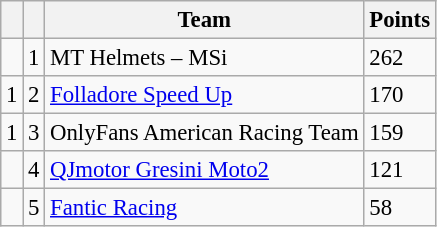<table class="wikitable" style="font-size: 95%;">
<tr>
<th></th>
<th></th>
<th>Team</th>
<th>Points</th>
</tr>
<tr>
<td></td>
<td align=center>1</td>
<td> MT Helmets – MSi</td>
<td align=left>262</td>
</tr>
<tr>
<td> 1</td>
<td align=center>2</td>
<td> <a href='#'>Folladore Speed Up</a></td>
<td align=left>170</td>
</tr>
<tr>
<td> 1</td>
<td align=center>3</td>
<td> OnlyFans American Racing Team</td>
<td align=left>159</td>
</tr>
<tr>
<td></td>
<td align=center>4</td>
<td> <a href='#'>QJmotor Gresini Moto2</a></td>
<td align=left>121</td>
</tr>
<tr>
<td></td>
<td align=center>5</td>
<td> <a href='#'>Fantic Racing</a></td>
<td align=left>58</td>
</tr>
</table>
